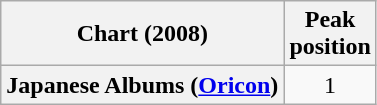<table class="wikitable sortable plainrowheaders">
<tr>
<th scope="col">Chart (2008)</th>
<th scope="col">Peak<br>position</th>
</tr>
<tr>
<th scope="row">Japanese Albums (<a href='#'>Oricon</a>)</th>
<td align="center">1</td>
</tr>
</table>
